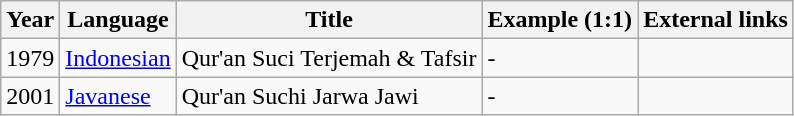<table class="wikitable sortable">
<tr>
<th>Year</th>
<th>Language</th>
<th>Title</th>
<th>Example (1:1)</th>
<th>External links</th>
</tr>
<tr>
<td>1979</td>
<td><a href='#'>Indonesian</a></td>
<td>Qur'an Suci Terjemah & Tafsir</td>
<td>-</td>
<td></td>
</tr>
<tr>
<td>2001</td>
<td><a href='#'>Javanese</a></td>
<td>Qur'an Suchi Jarwa Jawi</td>
<td>-</td>
<td></td>
</tr>
</table>
